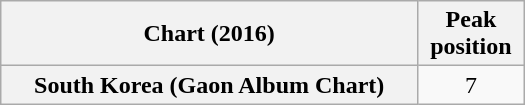<table class="wikitable sortable plainrowheaders" style="text-align:center; width:350px">
<tr>
<th>Chart (2016)</th>
<th>Peak<br>position</th>
</tr>
<tr>
<th scope="row">South Korea (Gaon Album Chart)</th>
<td>7</td>
</tr>
</table>
